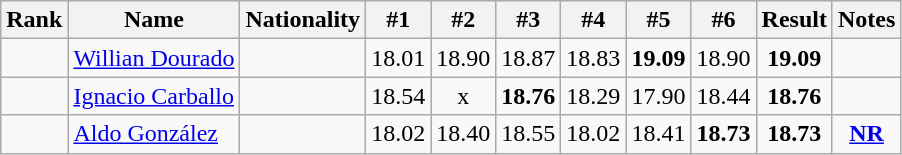<table class="wikitable sortable" style="text-align:center">
<tr>
<th>Rank</th>
<th>Name</th>
<th>Nationality</th>
<th>#1</th>
<th>#2</th>
<th>#3</th>
<th>#4</th>
<th>#5</th>
<th>#6</th>
<th>Result</th>
<th>Notes</th>
</tr>
<tr>
<td></td>
<td align=left><a href='#'>Willian Dourado</a></td>
<td align=left></td>
<td>18.01</td>
<td>18.90</td>
<td>18.87</td>
<td>18.83</td>
<td><strong>19.09</strong></td>
<td>18.90</td>
<td><strong>19.09</strong></td>
<td></td>
</tr>
<tr>
<td></td>
<td align=left><a href='#'>Ignacio Carballo</a></td>
<td align=left></td>
<td>18.54</td>
<td>x</td>
<td><strong>18.76</strong></td>
<td>18.29</td>
<td>17.90</td>
<td>18.44</td>
<td><strong>18.76</strong></td>
<td></td>
</tr>
<tr>
<td></td>
<td align=left><a href='#'>Aldo González</a></td>
<td align=left></td>
<td>18.02</td>
<td>18.40</td>
<td>18.55</td>
<td>18.02</td>
<td>18.41</td>
<td><strong>18.73</strong></td>
<td><strong>18.73</strong></td>
<td><strong><a href='#'>NR</a></strong></td>
</tr>
</table>
